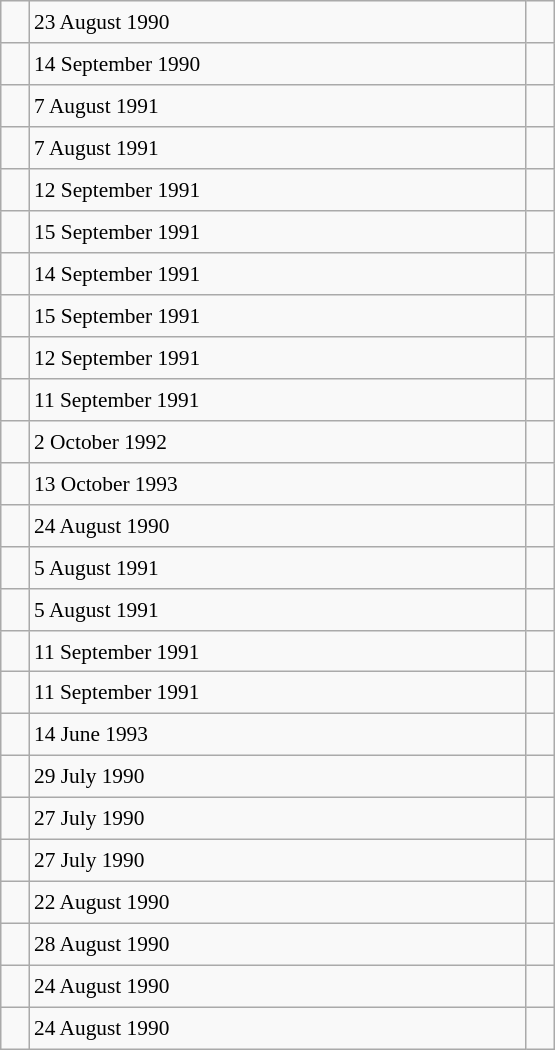<table class="wikitable" style="font-size: 89%; float: left; width: 26em; margin-right: 1em; height: 700px">
<tr>
<td></td>
<td>23 August 1990</td>
<td></td>
</tr>
<tr>
<td></td>
<td>14 September 1990</td>
<td></td>
</tr>
<tr>
<td></td>
<td>7 August 1991</td>
<td></td>
</tr>
<tr>
<td></td>
<td>7 August 1991</td>
<td></td>
</tr>
<tr>
<td></td>
<td>12 September 1991</td>
<td></td>
</tr>
<tr>
<td></td>
<td>15 September 1991</td>
<td></td>
</tr>
<tr>
<td></td>
<td>14 September 1991</td>
<td></td>
</tr>
<tr>
<td></td>
<td>15 September 1991</td>
<td></td>
</tr>
<tr>
<td></td>
<td>12 September 1991</td>
<td></td>
</tr>
<tr>
<td></td>
<td>11 September 1991</td>
<td></td>
</tr>
<tr>
<td></td>
<td>2 October 1992</td>
<td></td>
</tr>
<tr>
<td></td>
<td>13 October 1993</td>
<td></td>
</tr>
<tr>
<td></td>
<td>24 August 1990</td>
<td></td>
</tr>
<tr>
<td></td>
<td>5 August 1991</td>
<td></td>
</tr>
<tr>
<td></td>
<td>5 August 1991</td>
<td></td>
</tr>
<tr>
<td></td>
<td>11 September 1991</td>
<td></td>
</tr>
<tr>
<td></td>
<td>11 September 1991</td>
<td></td>
</tr>
<tr>
<td></td>
<td>14 June 1993</td>
<td></td>
</tr>
<tr>
<td></td>
<td>29 July 1990</td>
<td></td>
</tr>
<tr>
<td></td>
<td>27 July 1990</td>
<td></td>
</tr>
<tr>
<td></td>
<td>27 July 1990</td>
<td></td>
</tr>
<tr>
<td></td>
<td>22 August 1990</td>
<td></td>
</tr>
<tr>
<td></td>
<td>28 August 1990</td>
<td></td>
</tr>
<tr>
<td></td>
<td>24 August 1990</td>
<td></td>
</tr>
<tr>
<td></td>
<td>24 August 1990</td>
<td></td>
</tr>
</table>
